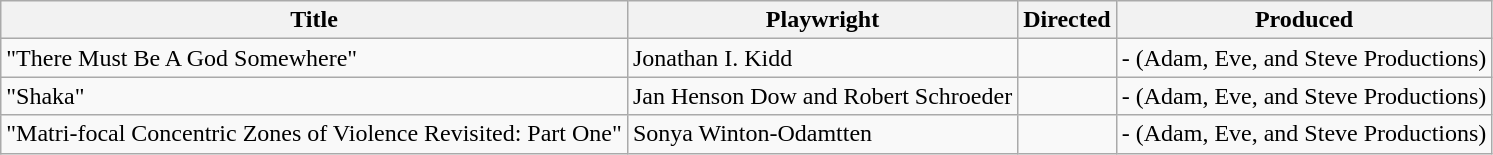<table class= "wikitable">
<tr>
<th>Title</th>
<th>Playwright</th>
<th>Directed</th>
<th>Produced</th>
</tr>
<tr>
<td>"There Must Be A God Somewhere"</td>
<td>Jonathan I. Kidd</td>
<td></td>
<td> - (Adam, Eve, and Steve Productions)</td>
</tr>
<tr>
<td>"Shaka"</td>
<td>Jan Henson Dow and Robert Schroeder</td>
<td></td>
<td> - (Adam, Eve, and Steve Productions)</td>
</tr>
<tr>
<td>"Matri-focal Concentric Zones of Violence Revisited: Part One"</td>
<td>Sonya Winton-Odamtten</td>
<td></td>
<td> - (Adam, Eve, and Steve Productions)</td>
</tr>
</table>
